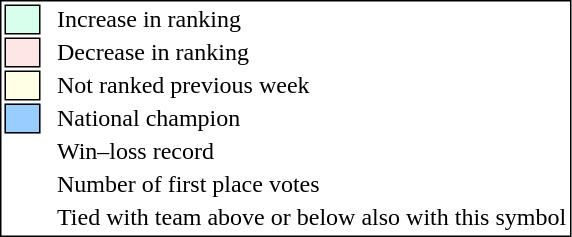<table style="border:1px solid black;">
<tr>
<td style="background:#D8FFEB; width:20px; border:1px solid black;"></td>
<td> </td>
<td>Increase in ranking</td>
</tr>
<tr>
<td style="background:#FFE6E6; width:20px; border:1px solid black;"></td>
<td> </td>
<td>Decrease in ranking</td>
</tr>
<tr>
<td style="background:#FFFFE6; width:20px; border:1px solid black;"></td>
<td> </td>
<td>Not ranked previous week</td>
</tr>
<tr>
<td style="background:#9cf; width:20px; border:1px solid black;"></td>
<td> </td>
<td>National champion</td>
</tr>
<tr>
<td></td>
<td> </td>
<td>Win–loss record</td>
</tr>
<tr>
<td></td>
<td> </td>
<td>Number of first place votes</td>
</tr>
<tr>
<td></td>
<td></td>
<td>Tied with team above or below also with this symbol</td>
</tr>
</table>
